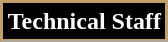<table class="wikitable">
<tr>
<th style="background:#000; color:#FFF; border:2px solid #C39E6D;" scope="col" colspan="2">Technical Staff</th>
</tr>
<tr>
</tr>
</table>
